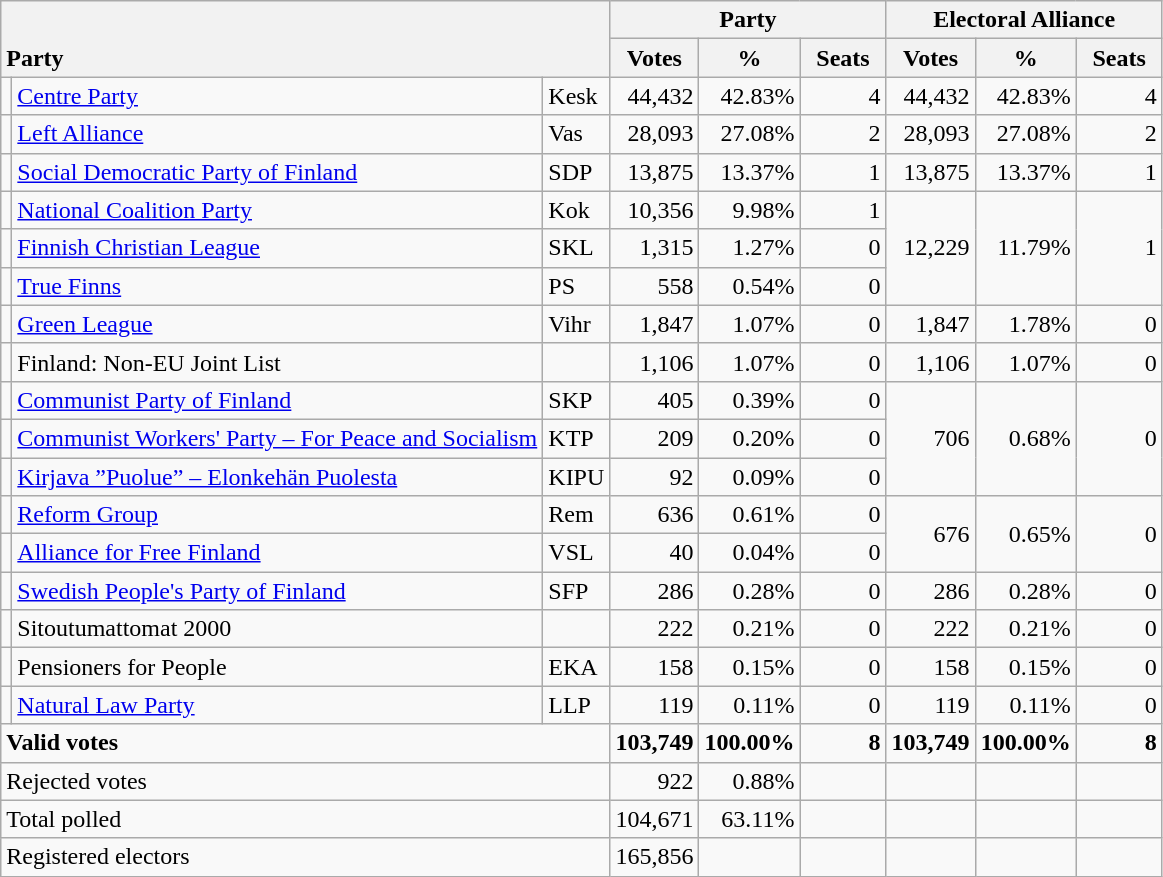<table class="wikitable" border="1" style="text-align:right;">
<tr>
<th style="text-align:left;" valign=bottom rowspan=2 colspan=3>Party</th>
<th colspan=3>Party</th>
<th colspan=3>Electoral Alliance</th>
</tr>
<tr>
<th align=center valign=bottom width="50">Votes</th>
<th align=center valign=bottom width="50">%</th>
<th align=center valign=bottom width="50">Seats</th>
<th align=center valign=bottom width="50">Votes</th>
<th align=center valign=bottom width="50">%</th>
<th align=center valign=bottom width="50">Seats</th>
</tr>
<tr>
<td></td>
<td align=left><a href='#'>Centre Party</a></td>
<td align=left>Kesk</td>
<td>44,432</td>
<td>42.83%</td>
<td>4</td>
<td>44,432</td>
<td>42.83%</td>
<td>4</td>
</tr>
<tr>
<td></td>
<td align=left><a href='#'>Left Alliance</a></td>
<td align=left>Vas</td>
<td>28,093</td>
<td>27.08%</td>
<td>2</td>
<td>28,093</td>
<td>27.08%</td>
<td>2</td>
</tr>
<tr>
<td></td>
<td align=left style="white-space: nowrap;"><a href='#'>Social Democratic Party of Finland</a></td>
<td align=left>SDP</td>
<td>13,875</td>
<td>13.37%</td>
<td>1</td>
<td>13,875</td>
<td>13.37%</td>
<td>1</td>
</tr>
<tr>
<td></td>
<td align=left><a href='#'>National Coalition Party</a></td>
<td align=left>Kok</td>
<td>10,356</td>
<td>9.98%</td>
<td>1</td>
<td rowspan=3>12,229</td>
<td rowspan=3>11.79%</td>
<td rowspan=3>1</td>
</tr>
<tr>
<td></td>
<td align=left><a href='#'>Finnish Christian League</a></td>
<td align=left>SKL</td>
<td>1,315</td>
<td>1.27%</td>
<td>0</td>
</tr>
<tr>
<td></td>
<td align=left><a href='#'>True Finns</a></td>
<td align=left>PS</td>
<td>558</td>
<td>0.54%</td>
<td>0</td>
</tr>
<tr>
<td></td>
<td align=left><a href='#'>Green League</a></td>
<td align=left>Vihr</td>
<td>1,847</td>
<td>1.07%</td>
<td>0</td>
<td>1,847</td>
<td>1.78%</td>
<td>0</td>
</tr>
<tr>
<td></td>
<td align=left>Finland: Non-EU Joint List</td>
<td align=left></td>
<td>1,106</td>
<td>1.07%</td>
<td>0</td>
<td>1,106</td>
<td>1.07%</td>
<td>0</td>
</tr>
<tr>
<td></td>
<td align=left><a href='#'>Communist Party of Finland</a></td>
<td align=left>SKP</td>
<td>405</td>
<td>0.39%</td>
<td>0</td>
<td rowspan=3>706</td>
<td rowspan=3>0.68%</td>
<td rowspan=3>0</td>
</tr>
<tr>
<td></td>
<td align=left><a href='#'>Communist Workers' Party – For Peace and Socialism</a></td>
<td align=left>KTP</td>
<td>209</td>
<td>0.20%</td>
<td>0</td>
</tr>
<tr>
<td></td>
<td align=left><a href='#'>Kirjava ”Puolue” – Elonkehän Puolesta</a></td>
<td align=left>KIPU</td>
<td>92</td>
<td>0.09%</td>
<td>0</td>
</tr>
<tr>
<td></td>
<td align=left><a href='#'>Reform Group</a></td>
<td align=left>Rem</td>
<td>636</td>
<td>0.61%</td>
<td>0</td>
<td rowspan=2>676</td>
<td rowspan=2>0.65%</td>
<td rowspan=2>0</td>
</tr>
<tr>
<td></td>
<td align=left><a href='#'>Alliance for Free Finland</a></td>
<td align=left>VSL</td>
<td>40</td>
<td>0.04%</td>
<td>0</td>
</tr>
<tr>
<td></td>
<td align=left><a href='#'>Swedish People's Party of Finland</a></td>
<td align=left>SFP</td>
<td>286</td>
<td>0.28%</td>
<td>0</td>
<td>286</td>
<td>0.28%</td>
<td>0</td>
</tr>
<tr>
<td></td>
<td align=left>Sitoutumattomat 2000</td>
<td align=left></td>
<td>222</td>
<td>0.21%</td>
<td>0</td>
<td>222</td>
<td>0.21%</td>
<td>0</td>
</tr>
<tr>
<td></td>
<td align=left>Pensioners for People</td>
<td align=left>EKA</td>
<td>158</td>
<td>0.15%</td>
<td>0</td>
<td>158</td>
<td>0.15%</td>
<td>0</td>
</tr>
<tr>
<td></td>
<td align=left><a href='#'>Natural Law Party</a></td>
<td align=left>LLP</td>
<td>119</td>
<td>0.11%</td>
<td>0</td>
<td>119</td>
<td>0.11%</td>
<td>0</td>
</tr>
<tr style="font-weight:bold">
<td align=left colspan=3>Valid votes</td>
<td>103,749</td>
<td>100.00%</td>
<td>8</td>
<td>103,749</td>
<td>100.00%</td>
<td>8</td>
</tr>
<tr>
<td align=left colspan=3>Rejected votes</td>
<td>922</td>
<td>0.88%</td>
<td></td>
<td></td>
<td></td>
<td></td>
</tr>
<tr>
<td align=left colspan=3>Total polled</td>
<td>104,671</td>
<td>63.11%</td>
<td></td>
<td></td>
<td></td>
<td></td>
</tr>
<tr>
<td align=left colspan=3>Registered electors</td>
<td>165,856</td>
<td></td>
<td></td>
<td></td>
<td></td>
<td></td>
</tr>
</table>
